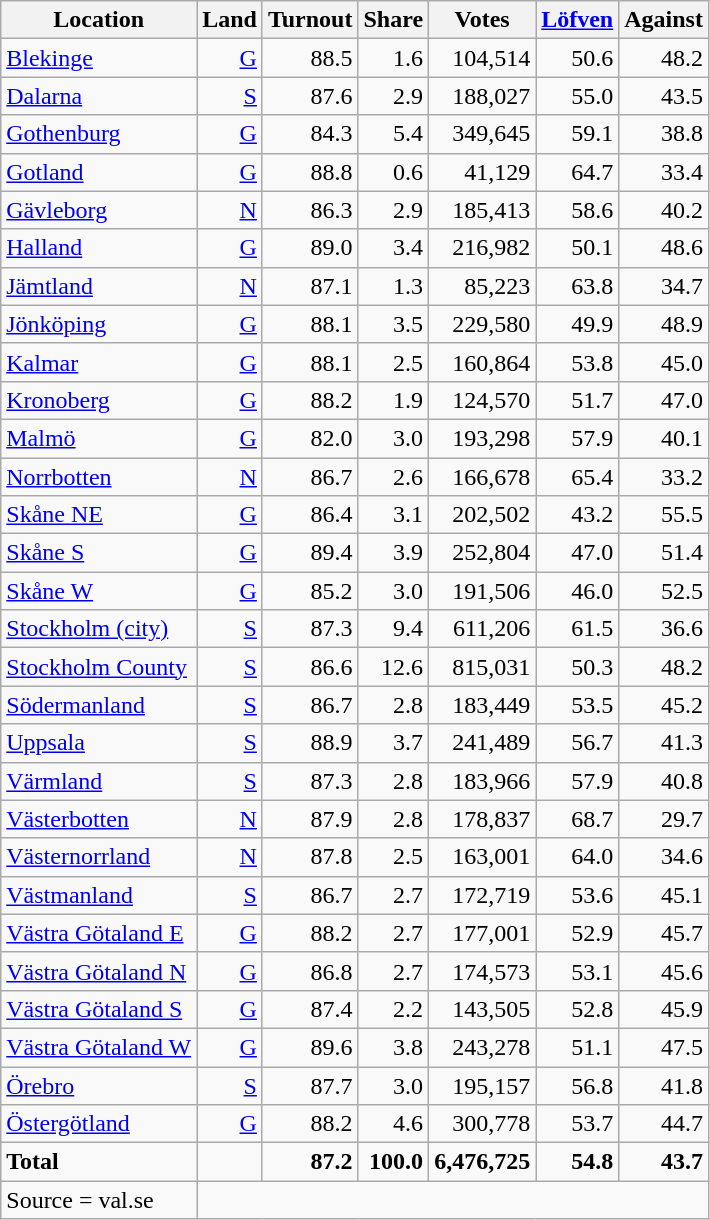<table class="wikitable sortable" style=text-align:right>
<tr>
<th>Location</th>
<th>Land</th>
<th>Turnout</th>
<th>Share</th>
<th>Votes</th>
<th><a href='#'>Löfven</a></th>
<th>Against</th>
</tr>
<tr>
<td align=left><a href='#'>Blekinge</a></td>
<td><a href='#'>G</a></td>
<td>88.5</td>
<td>1.6</td>
<td>104,514</td>
<td>50.6</td>
<td>48.2</td>
</tr>
<tr>
<td align=left><a href='#'>Dalarna</a></td>
<td><a href='#'>S</a></td>
<td>87.6</td>
<td>2.9</td>
<td>188,027</td>
<td>55.0</td>
<td>43.5</td>
</tr>
<tr>
<td align=left><a href='#'>Gothenburg</a></td>
<td><a href='#'>G</a></td>
<td>84.3</td>
<td>5.4</td>
<td>349,645</td>
<td>59.1</td>
<td>38.8</td>
</tr>
<tr>
<td align=left><a href='#'>Gotland</a></td>
<td><a href='#'>G</a></td>
<td>88.8</td>
<td>0.6</td>
<td>41,129</td>
<td>64.7</td>
<td>33.4</td>
</tr>
<tr>
<td align=left><a href='#'>Gävleborg</a></td>
<td><a href='#'>N</a></td>
<td>86.3</td>
<td>2.9</td>
<td>185,413</td>
<td>58.6</td>
<td>40.2</td>
</tr>
<tr>
<td align=left><a href='#'>Halland</a></td>
<td><a href='#'>G</a></td>
<td>89.0</td>
<td>3.4</td>
<td>216,982</td>
<td>50.1</td>
<td>48.6</td>
</tr>
<tr>
<td align=left><a href='#'>Jämtland</a></td>
<td><a href='#'>N</a></td>
<td>87.1</td>
<td>1.3</td>
<td>85,223</td>
<td>63.8</td>
<td>34.7</td>
</tr>
<tr>
<td align=left><a href='#'>Jönköping</a></td>
<td><a href='#'>G</a></td>
<td>88.1</td>
<td>3.5</td>
<td>229,580</td>
<td>49.9</td>
<td>48.9</td>
</tr>
<tr>
<td align=left><a href='#'>Kalmar</a></td>
<td><a href='#'>G</a></td>
<td>88.1</td>
<td>2.5</td>
<td>160,864</td>
<td>53.8</td>
<td>45.0</td>
</tr>
<tr>
<td align=left><a href='#'>Kronoberg</a></td>
<td><a href='#'>G</a></td>
<td>88.2</td>
<td>1.9</td>
<td>124,570</td>
<td>51.7</td>
<td>47.0</td>
</tr>
<tr>
<td align=left><a href='#'>Malmö</a></td>
<td><a href='#'>G</a></td>
<td>82.0</td>
<td>3.0</td>
<td>193,298</td>
<td>57.9</td>
<td>40.1</td>
</tr>
<tr>
<td align=left><a href='#'>Norrbotten</a></td>
<td><a href='#'>N</a></td>
<td>86.7</td>
<td>2.6</td>
<td>166,678</td>
<td>65.4</td>
<td>33.2</td>
</tr>
<tr>
<td align=left><a href='#'>Skåne NE</a></td>
<td><a href='#'>G</a></td>
<td>86.4</td>
<td>3.1</td>
<td>202,502</td>
<td>43.2</td>
<td>55.5</td>
</tr>
<tr>
<td align=left><a href='#'>Skåne S</a></td>
<td><a href='#'>G</a></td>
<td>89.4</td>
<td>3.9</td>
<td>252,804</td>
<td>47.0</td>
<td>51.4</td>
</tr>
<tr>
<td align=left><a href='#'>Skåne W</a></td>
<td><a href='#'>G</a></td>
<td>85.2</td>
<td>3.0</td>
<td>191,506</td>
<td>46.0</td>
<td>52.5</td>
</tr>
<tr>
<td align=left><a href='#'>Stockholm (city)</a></td>
<td><a href='#'>S</a></td>
<td>87.3</td>
<td>9.4</td>
<td>611,206</td>
<td>61.5</td>
<td>36.6</td>
</tr>
<tr>
<td align=left><a href='#'>Stockholm County</a></td>
<td><a href='#'>S</a></td>
<td>86.6</td>
<td>12.6</td>
<td>815,031</td>
<td>50.3</td>
<td>48.2</td>
</tr>
<tr>
<td align=left><a href='#'>Södermanland</a></td>
<td><a href='#'>S</a></td>
<td>86.7</td>
<td>2.8</td>
<td>183,449</td>
<td>53.5</td>
<td>45.2</td>
</tr>
<tr>
<td align=left><a href='#'>Uppsala</a></td>
<td><a href='#'>S</a></td>
<td>88.9</td>
<td>3.7</td>
<td>241,489</td>
<td>56.7</td>
<td>41.3</td>
</tr>
<tr>
<td align=left><a href='#'>Värmland</a></td>
<td><a href='#'>S</a></td>
<td>87.3</td>
<td>2.8</td>
<td>183,966</td>
<td>57.9</td>
<td>40.8</td>
</tr>
<tr>
<td align=left><a href='#'>Västerbotten</a></td>
<td><a href='#'>N</a></td>
<td>87.9</td>
<td>2.8</td>
<td>178,837</td>
<td>68.7</td>
<td>29.7</td>
</tr>
<tr>
<td align=left><a href='#'>Västernorrland</a></td>
<td><a href='#'>N</a></td>
<td>87.8</td>
<td>2.5</td>
<td>163,001</td>
<td>64.0</td>
<td>34.6</td>
</tr>
<tr>
<td align=left><a href='#'>Västmanland</a></td>
<td><a href='#'>S</a></td>
<td>86.7</td>
<td>2.7</td>
<td>172,719</td>
<td>53.6</td>
<td>45.1</td>
</tr>
<tr>
<td align=left><a href='#'>Västra Götaland E</a></td>
<td><a href='#'>G</a></td>
<td>88.2</td>
<td>2.7</td>
<td>177,001</td>
<td>52.9</td>
<td>45.7</td>
</tr>
<tr>
<td align=left><a href='#'>Västra Götaland N</a></td>
<td><a href='#'>G</a></td>
<td>86.8</td>
<td>2.7</td>
<td>174,573</td>
<td>53.1</td>
<td>45.6</td>
</tr>
<tr>
<td align=left><a href='#'>Västra Götaland S</a></td>
<td><a href='#'>G</a></td>
<td>87.4</td>
<td>2.2</td>
<td>143,505</td>
<td>52.8</td>
<td>45.9</td>
</tr>
<tr>
<td align=left><a href='#'>Västra Götaland W</a></td>
<td><a href='#'>G</a></td>
<td>89.6</td>
<td>3.8</td>
<td>243,278</td>
<td>51.1</td>
<td>47.5</td>
</tr>
<tr>
<td align=left><a href='#'>Örebro</a></td>
<td><a href='#'>S</a></td>
<td>87.7</td>
<td>3.0</td>
<td>195,157</td>
<td>56.8</td>
<td>41.8</td>
</tr>
<tr>
<td align=left><a href='#'>Östergötland</a></td>
<td><a href='#'>G</a></td>
<td>88.2</td>
<td>4.6</td>
<td>300,778</td>
<td>53.7</td>
<td>44.7</td>
</tr>
<tr>
<td align=left><strong>Total</strong></td>
<td></td>
<td><strong>87.2</strong></td>
<td><strong>100.0</strong></td>
<td><strong>6,476,725</strong></td>
<td><strong>54.8</strong></td>
<td><strong>43.7</strong></td>
</tr>
<tr>
<td align=left>Source = val.se </td>
</tr>
</table>
